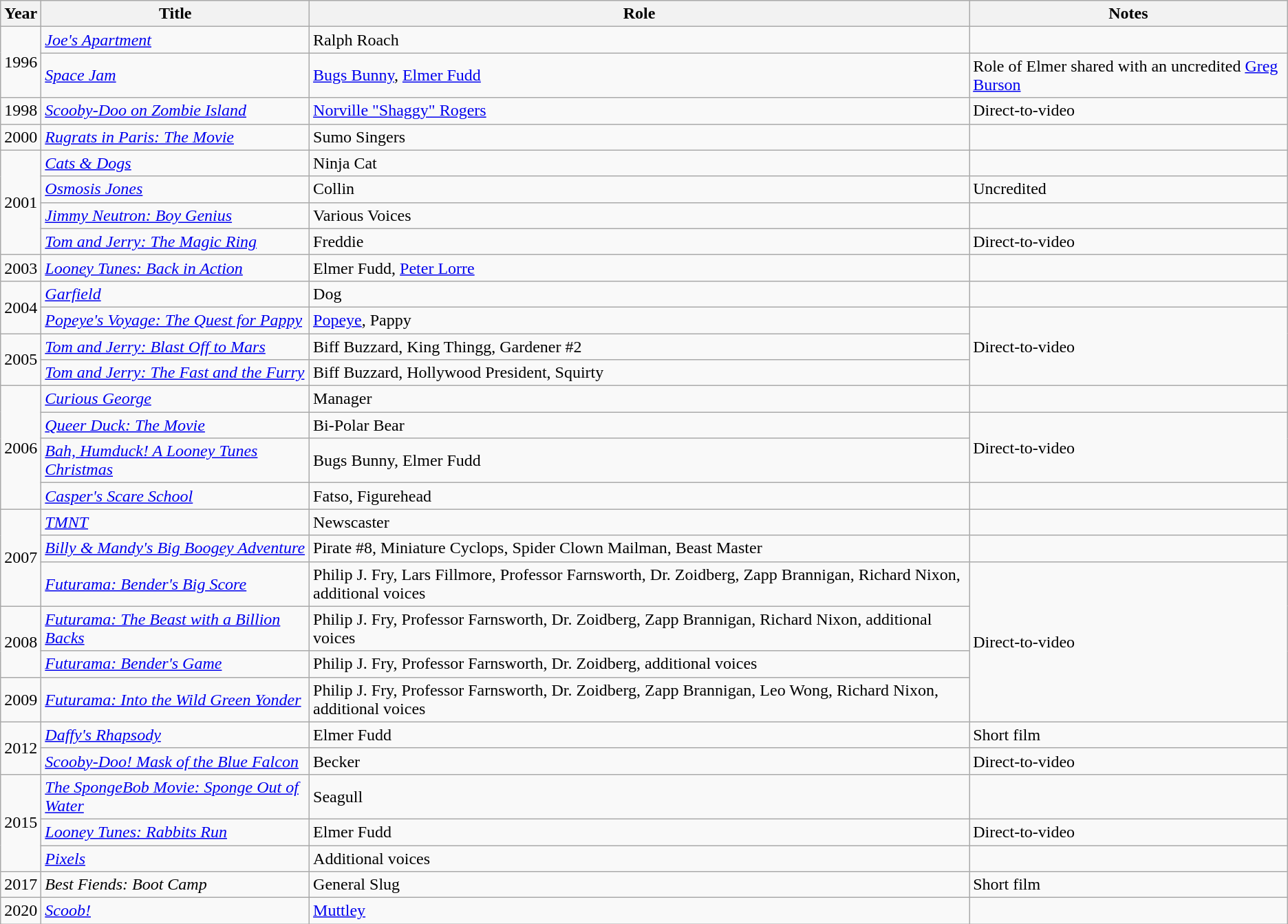<table class="wikitable sortable">
<tr>
<th>Year</th>
<th>Title</th>
<th>Role</th>
<th class="unsortable">Notes</th>
</tr>
<tr>
<td rowspan="2">1996</td>
<td><em><a href='#'>Joe's Apartment</a></em></td>
<td>Ralph Roach</td>
<td></td>
</tr>
<tr>
<td><em><a href='#'>Space Jam</a></em></td>
<td><a href='#'>Bugs Bunny</a>, <a href='#'>Elmer Fudd</a></td>
<td>Role of Elmer shared with an uncredited <a href='#'>Greg Burson</a></td>
</tr>
<tr>
<td>1998</td>
<td><em><a href='#'>Scooby-Doo on Zombie Island</a></em></td>
<td><a href='#'>Norville "Shaggy" Rogers</a></td>
<td>Direct-to-video</td>
</tr>
<tr>
<td>2000</td>
<td><em><a href='#'>Rugrats in Paris: The Movie</a></em></td>
<td>Sumo Singers</td>
<td></td>
</tr>
<tr>
<td rowspan="4">2001</td>
<td><em><a href='#'>Cats & Dogs</a></em></td>
<td>Ninja Cat</td>
<td></td>
</tr>
<tr>
<td><em><a href='#'>Osmosis Jones</a></em></td>
<td>Collin</td>
<td>Uncredited</td>
</tr>
<tr>
<td><em><a href='#'>Jimmy Neutron: Boy Genius</a></em></td>
<td>Various Voices</td>
<td></td>
</tr>
<tr>
<td><em><a href='#'>Tom and Jerry: The Magic Ring</a></em></td>
<td>Freddie</td>
<td>Direct-to-video</td>
</tr>
<tr>
<td>2003</td>
<td><em><a href='#'>Looney Tunes: Back in Action</a></em></td>
<td>Elmer Fudd, <a href='#'>Peter Lorre</a></td>
<td></td>
</tr>
<tr>
<td rowspan="2">2004</td>
<td><em><a href='#'>Garfield</a></em></td>
<td>Dog</td>
<td></td>
</tr>
<tr>
<td><em><a href='#'>Popeye's Voyage: The Quest for Pappy</a></em></td>
<td><a href='#'>Popeye</a>, Pappy</td>
<td rowspan="3">Direct-to-video</td>
</tr>
<tr>
<td rowspan="2">2005</td>
<td><em><a href='#'>Tom and Jerry: Blast Off to Mars</a></em></td>
<td>Biff Buzzard, King Thingg, Gardener #2</td>
</tr>
<tr>
<td><em><a href='#'>Tom and Jerry: The Fast and the Furry</a></em></td>
<td>Biff Buzzard, Hollywood President, Squirty</td>
</tr>
<tr>
<td rowspan="4">2006</td>
<td><em><a href='#'>Curious George</a></em></td>
<td>Manager</td>
<td></td>
</tr>
<tr>
<td><em><a href='#'>Queer Duck: The Movie</a></em></td>
<td>Bi-Polar Bear</td>
<td rowspan="2">Direct-to-video</td>
</tr>
<tr>
<td><em><a href='#'>Bah, Humduck! A Looney Tunes Christmas</a></em></td>
<td>Bugs Bunny, Elmer Fudd</td>
</tr>
<tr>
<td><em><a href='#'>Casper's Scare School</a></em></td>
<td>Fatso, Figurehead</td>
<td></td>
</tr>
<tr>
<td rowspan="3">2007</td>
<td><em><a href='#'>TMNT</a></em></td>
<td>Newscaster</td>
<td></td>
</tr>
<tr>
<td><em><a href='#'>Billy & Mandy's Big Boogey Adventure</a></em></td>
<td>Pirate #8, Miniature Cyclops, Spider Clown Mailman, Beast Master</td>
<td></td>
</tr>
<tr>
<td><em><a href='#'>Futurama: Bender's Big Score</a></em></td>
<td>Philip J. Fry, Lars Fillmore, Professor Farnsworth, Dr. Zoidberg, Zapp Brannigan, Richard Nixon, additional voices</td>
<td rowspan="4">Direct-to-video</td>
</tr>
<tr>
<td rowspan="2">2008</td>
<td><em><a href='#'>Futurama: The Beast with a Billion Backs</a></em></td>
<td>Philip J. Fry, Professor Farnsworth, Dr. Zoidberg, Zapp Brannigan, Richard Nixon, additional voices</td>
</tr>
<tr>
<td><em><a href='#'>Futurama: Bender's Game</a></em></td>
<td>Philip J. Fry, Professor Farnsworth, Dr. Zoidberg, additional voices</td>
</tr>
<tr>
<td>2009</td>
<td><em><a href='#'>Futurama: Into the Wild Green Yonder</a></em></td>
<td>Philip J. Fry, Professor Farnsworth, Dr. Zoidberg, Zapp Brannigan, Leo Wong, Richard Nixon, additional voices</td>
</tr>
<tr>
<td rowspan="2">2012</td>
<td><em><a href='#'>Daffy's Rhapsody</a></em></td>
<td>Elmer Fudd</td>
<td>Short film</td>
</tr>
<tr>
<td><em><a href='#'>Scooby-Doo! Mask of the Blue Falcon</a></em></td>
<td>Becker</td>
<td>Direct-to-video</td>
</tr>
<tr>
<td rowspan="3">2015</td>
<td><em><a href='#'>The SpongeBob Movie: Sponge Out of Water</a></em></td>
<td>Seagull</td>
<td></td>
</tr>
<tr>
<td><em><a href='#'>Looney Tunes: Rabbits Run</a></em></td>
<td>Elmer Fudd</td>
<td>Direct-to-video</td>
</tr>
<tr>
<td><em><a href='#'>Pixels</a></em></td>
<td>Additional voices</td>
<td></td>
</tr>
<tr>
<td>2017</td>
<td><em>Best Fiends: Boot Camp</em></td>
<td>General Slug</td>
<td>Short film</td>
</tr>
<tr>
<td>2020</td>
<td><em><a href='#'>Scoob!</a></em></td>
<td><a href='#'>Muttley</a></td>
<td></td>
</tr>
</table>
